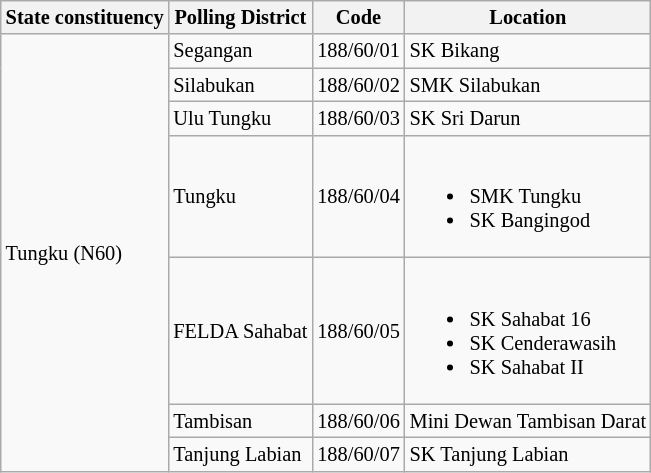<table class="wikitable sortable mw-collapsible" style="white-space:nowrap;font-size:85%">
<tr>
<th>State constituency</th>
<th>Polling District</th>
<th>Code</th>
<th>Location</th>
</tr>
<tr>
<td rowspan="7">Tungku (N60)</td>
<td>Segangan</td>
<td>188/60/01</td>
<td>SK Bikang</td>
</tr>
<tr>
<td>Silabukan</td>
<td>188/60/02</td>
<td>SMK Silabukan</td>
</tr>
<tr>
<td>Ulu Tungku</td>
<td>188/60/03</td>
<td>SK Sri Darun</td>
</tr>
<tr>
<td>Tungku</td>
<td>188/60/04</td>
<td><br><ul><li>SMK Tungku</li><li>SK Bangingod</li></ul></td>
</tr>
<tr>
<td>FELDA Sahabat</td>
<td>188/60/05</td>
<td><br><ul><li>SK Sahabat 16</li><li>SK Cenderawasih</li><li>SK Sahabat II</li></ul></td>
</tr>
<tr>
<td>Tambisan</td>
<td>188/60/06</td>
<td>Mini Dewan Tambisan Darat</td>
</tr>
<tr>
<td>Tanjung Labian</td>
<td>188/60/07</td>
<td>SK Tanjung Labian</td>
</tr>
</table>
